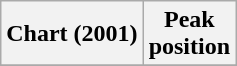<table class="wikitable plainrowheaders" style="text-align:center">
<tr>
<th>Chart (2001)</th>
<th>Peak<br>position</th>
</tr>
<tr>
</tr>
</table>
